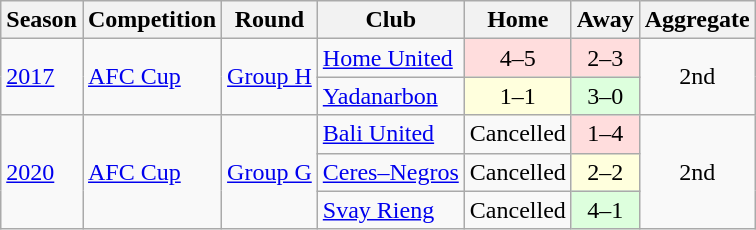<table class="wikitable">
<tr>
<th>Season</th>
<th>Competition</th>
<th>Round</th>
<th>Club</th>
<th>Home</th>
<th>Away</th>
<th>Aggregate</th>
</tr>
<tr>
<td rowspan=2><a href='#'>2017</a></td>
<td rowspan=2><a href='#'>AFC Cup</a></td>
<td rowspan="2"><a href='#'>Group H</a></td>
<td> <a href='#'>Home United</a></td>
<td bgcolor="#ffdddd" style="text-align:center;">4–5</td>
<td bgcolor="#ffdddd" style="text-align:center;">2–3</td>
<td rowspan="2" style="text-align:center;">2nd</td>
</tr>
<tr>
<td> <a href='#'>Yadanarbon</a></td>
<td bgcolor="#ffffdd" style="text-align:center;">1–1</td>
<td bgcolor="#ddffdd" style="text-align:center;">3–0</td>
</tr>
<tr>
<td rowspan=3><a href='#'>2020</a></td>
<td rowspan=3><a href='#'>AFC Cup</a></td>
<td rowspan="3"><a href='#'>Group G</a></td>
<td> <a href='#'>Bali United</a></td>
<td style="text-align:center;">Cancelled</td>
<td bgcolor="#ffdddd" style="text-align:center;">1–4</td>
<td rowspan="3" style="text-align:center;">2nd</td>
</tr>
<tr>
<td> <a href='#'>Ceres–Negros</a></td>
<td style="text-align:center;">Cancelled</td>
<td bgcolor="#ffffdd" style="text-align:center;">2–2</td>
</tr>
<tr>
<td> <a href='#'>Svay Rieng</a></td>
<td style="text-align:center;">Cancelled</td>
<td bgcolor="#ddffdd" style="text-align:center;">4–1</td>
</tr>
</table>
